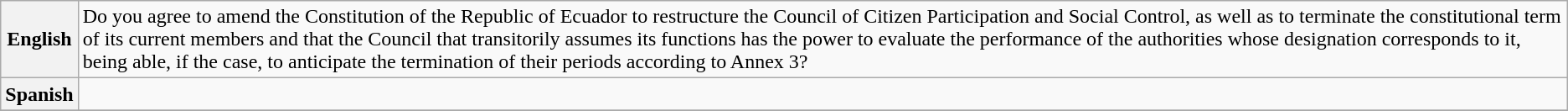<table class="wikitable">
<tr>
<th>English</th>
<td>Do you agree to amend the Constitution of the Republic of Ecuador to restructure the Council of Citizen Participation and Social Control, as well as to terminate the constitutional term of its current members and that the Council that transitorily assumes its functions has the power to evaluate the performance of the authorities whose designation corresponds to it, being able, if the case, to anticipate the termination of their periods according to Annex 3?</td>
</tr>
<tr>
<th>Spanish</th>
<td></td>
</tr>
<tr>
</tr>
</table>
